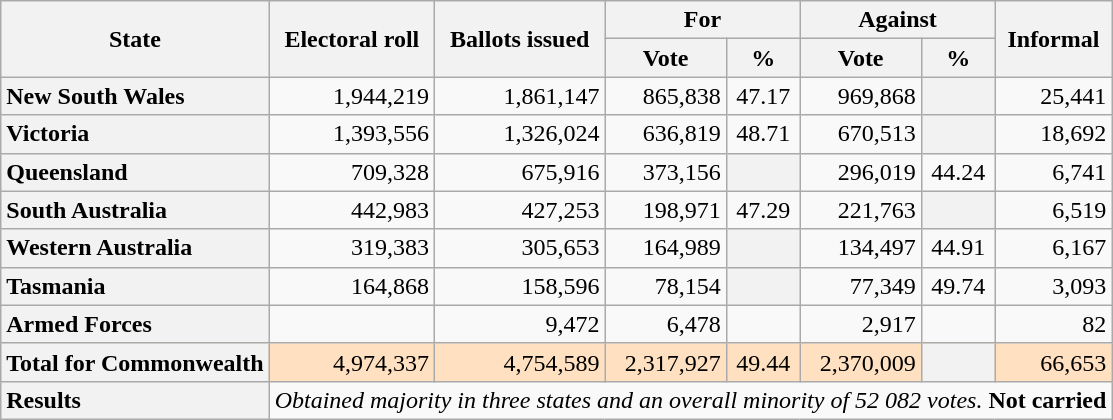<table class="wikitable">
<tr align=center>
<th rowspan="2">State</th>
<th rowspan="2">Electoral roll</th>
<th rowspan="2">Ballots issued</th>
<th align=center colspan="2">For</th>
<th align=center colspan="2">Against</th>
<th align=center rowspan="2">Informal</th>
</tr>
<tr>
<th align=center>Vote</th>
<th align=center>%</th>
<th align=center>Vote</th>
<th align=center>%</th>
</tr>
<tr align="right">
<th style="text-align:left;">New South Wales</th>
<td>1,944,219</td>
<td>1,861,147</td>
<td>865,838</td>
<td align="center">47.17</td>
<td>969,868</td>
<th></th>
<td>25,441</td>
</tr>
<tr align="right">
<th style="text-align:left;">Victoria</th>
<td>1,393,556</td>
<td>1,326,024</td>
<td>636,819</td>
<td align="center">48.71</td>
<td>670,513</td>
<th></th>
<td>18,692</td>
</tr>
<tr align="right">
<th style="text-align:left;">Queensland</th>
<td>709,328</td>
<td>675,916</td>
<td>373,156</td>
<th></th>
<td>296,019</td>
<td align="center">44.24</td>
<td>6,741</td>
</tr>
<tr align="right">
<th style="text-align:left;">South Australia</th>
<td>442,983</td>
<td>427,253</td>
<td>198,971</td>
<td align="center">47.29</td>
<td>221,763</td>
<th></th>
<td>6,519</td>
</tr>
<tr align="right">
<th style="text-align:left;">Western Australia</th>
<td>319,383</td>
<td>305,653</td>
<td>164,989</td>
<th></th>
<td>134,497</td>
<td align="center">44.91</td>
<td>6,167</td>
</tr>
<tr align="right">
<th style="text-align:left;">Tasmania</th>
<td>164,868</td>
<td>158,596</td>
<td>78,154</td>
<th></th>
<td>77,349</td>
<td align="center">49.74</td>
<td>3,093</td>
</tr>
<tr align="right">
<th style="text-align:left;">Armed Forces</th>
<td> </td>
<td>9,472</td>
<td>6,478</td>
<td align="center"> </td>
<td>2,917</td>
<td align="center"> </td>
<td>82</td>
</tr>
<tr bgcolor="#FFE0C0" align="right">
<th style="text-align:left">Total for Commonwealth</th>
<td>4,974,337</td>
<td>4,754,589</td>
<td>2,317,927</td>
<td align="center">49.44</td>
<td>2,370,009</td>
<th></th>
<td>66,653</td>
</tr>
<tr>
<th style="text-align:left;">Results</th>
<td colSpan="8"><em>Obtained majority in three states and an overall minority of 52 082 votes.</em> <strong>Not carried</strong></td>
</tr>
</table>
